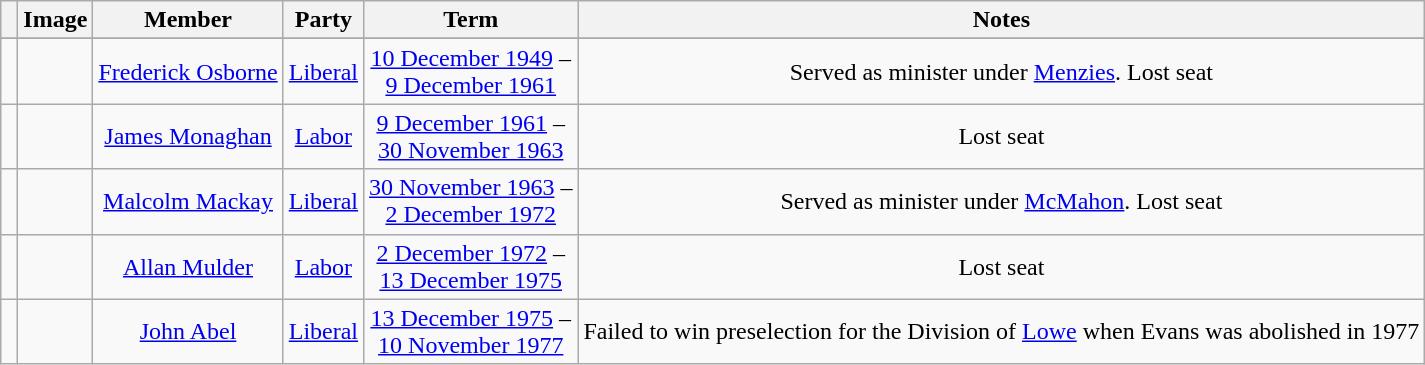<table class=wikitable style="text-align:center">
<tr>
<th></th>
<th>Image</th>
<th>Member</th>
<th>Party</th>
<th>Term</th>
<th>Notes</th>
</tr>
<tr>
</tr>
<tr>
<td> </td>
<td></td>
<td><a href='#'>Frederick Osborne</a><br></td>
<td><a href='#'>Liberal</a></td>
<td nowrap><a href='#'>10 December 1949</a> –<br><a href='#'>9 December 1961</a></td>
<td>Served as minister under <a href='#'>Menzies</a>. Lost seat</td>
</tr>
<tr>
<td> </td>
<td></td>
<td><a href='#'>James Monaghan</a><br></td>
<td><a href='#'>Labor</a></td>
<td nowrap><a href='#'>9 December 1961</a> –<br><a href='#'>30 November 1963</a></td>
<td>Lost seat</td>
</tr>
<tr>
<td> </td>
<td></td>
<td><a href='#'>Malcolm Mackay</a><br></td>
<td><a href='#'>Liberal</a></td>
<td nowrap><a href='#'>30 November 1963</a> –<br><a href='#'>2 December 1972</a></td>
<td>Served as minister under <a href='#'>McMahon</a>. Lost seat</td>
</tr>
<tr>
<td> </td>
<td></td>
<td><a href='#'>Allan Mulder</a><br></td>
<td><a href='#'>Labor</a></td>
<td nowrap><a href='#'>2 December 1972</a> –<br><a href='#'>13 December 1975</a></td>
<td>Lost seat</td>
</tr>
<tr>
<td> </td>
<td></td>
<td><a href='#'>John Abel</a><br></td>
<td><a href='#'>Liberal</a></td>
<td nowrap><a href='#'>13 December 1975</a> –<br><a href='#'>10 November 1977</a></td>
<td>Failed to win preselection for the Division of <a href='#'>Lowe</a> when Evans was abolished in 1977</td>
</tr>
</table>
